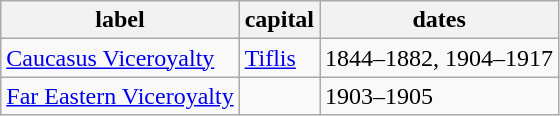<table class='wikitable sortable'>
<tr>
<th>label</th>
<th>capital</th>
<th>dates</th>
</tr>
<tr>
<td><a href='#'>Caucasus Viceroyalty</a></td>
<td><a href='#'>Tiflis</a></td>
<td>1844–1882, 1904–1917</td>
</tr>
<tr>
<td><a href='#'>Far Eastern Viceroyalty</a></td>
<td></td>
<td>1903–1905</td>
</tr>
</table>
